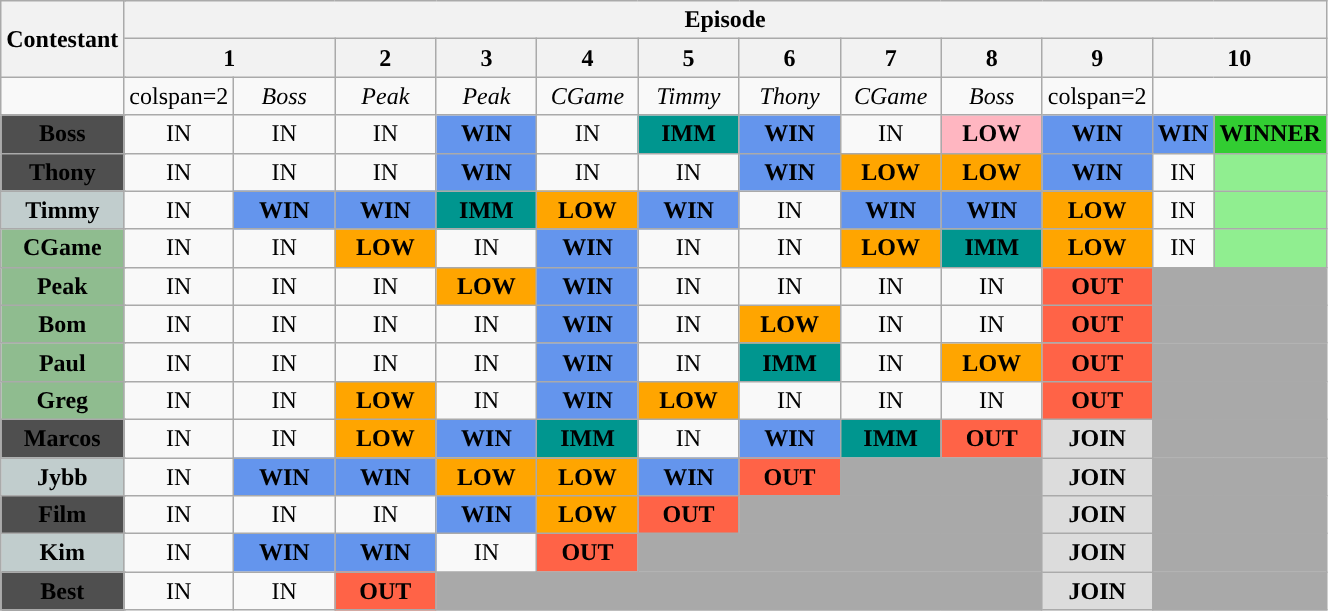<table class="wikitable" style="text-align:center;">
<tr>
<th colspan="2" rowspan="2">Contestant</th>
<th colspan=12>Episode</th>
</tr>
<tr>
<th colspan=2>1</th>
<th style="width:60px;">2</th>
<th style="width:60px;">3</th>
<th style="width:60px;">4</th>
<th style="width:60px;">5</th>
<th style="width:60px;">6</th>
<th style="width:60px;">7</th>
<th style="width:60px;">8</th>
<th style="width:60px;">9</th>
<th colspan=2>10</th>
</tr>
<tr>
<td colspan=2></td>
<td>colspan=2 </td>
<td><em>Boss</em></td>
<td><em>Peak</em></td>
<td><em>Peak</em></td>
<td><em>CGame</em></td>
<td><em>Timmy</em></td>
<td><em>Thony</em></td>
<td><em>CGame</em></td>
<td><em>Boss</em></td>
<td>colspan=2 </td>
</tr>
<tr>
<td colspan=2 style="background:#4F4F4F;"><span><strong>Boss</strong></span></td>
<td>IN</td>
<td>IN</td>
<td>IN</td>
<td style="background:cornflowerblue;"><strong>WIN</strong></td>
<td>IN</td>
<td style="background:#00968f"><span><strong>IMM</strong></span></td>
<td style="background:cornflowerblue;"><strong>WIN</strong></td>
<td>IN</td>
<td style="background:lightpink"><strong>LOW</strong></td>
<td style="background:cornflowerblue;"><strong>WIN</strong></td>
<td style="background:cornflowerblue;"><strong>WIN</strong></td>
<td bgcolor="limegreen"><strong>WINNER</strong></td>
</tr>
<tr>
<td colspan=2 style="background:#4F4F4F;"><span><strong>Thony</strong></span></td>
<td>IN</td>
<td>IN</td>
<td>IN</td>
<td style="background:cornflowerblue;"><strong>WIN</strong></td>
<td>IN</td>
<td>IN</td>
<td style="background:cornflowerblue;"><strong>WIN</strong></td>
<td style="background:orange;"><strong>LOW</strong></td>
<td style="background:orange;"><strong>LOW</strong></td>
<td style="background:cornflowerblue;"><strong>WIN</strong></td>
<td>IN</td>
<td bgcolor="lightgreen"></td>
</tr>
<tr>
<td colspan=2 style="background:#C1CDCD;"><strong>Timmy</strong></td>
<td>IN</td>
<td style="background:cornflowerblue;"><strong>WIN</strong></td>
<td style="background:cornflowerblue;"><strong>WIN</strong></td>
<td style="background:#00968f"><span><strong>IMM</strong></span></td>
<td style="background:orange;"><strong>LOW</strong></td>
<td style="background:cornflowerblue;"><strong>WIN</strong></td>
<td>IN</td>
<td style="background:cornflowerblue;"><strong>WIN</strong></td>
<td style="background:cornflowerblue;"><strong>WIN</strong></td>
<td style="background:orange;"><strong>LOW</strong></td>
<td>IN</td>
<td bgcolor="lightgreen"></td>
</tr>
<tr>
<td colspan=2 style="background:#8FBC8F;"><strong>CGame</strong></td>
<td>IN</td>
<td>IN</td>
<td style="background:orange;"><strong>LOW</strong></td>
<td>IN</td>
<td style="background:cornflowerblue;"><strong>WIN</strong></td>
<td>IN</td>
<td>IN</td>
<td style="background:orange;"><strong>LOW</strong></td>
<td style="background:#00968f"><span><strong>IMM</strong></span></td>
<td style="background:orange;"><strong>LOW</strong></td>
<td>IN</td>
<td bgcolor="lightgreen"></td>
</tr>
<tr>
<td colspan=2 style="background:#8FBC8F;"><strong>Peak</strong></td>
<td>IN</td>
<td>IN</td>
<td>IN</td>
<td style="background:orange;"><strong>LOW</strong></td>
<td style="background:cornflowerblue;"><strong>WIN</strong></td>
<td>IN</td>
<td>IN</td>
<td>IN</td>
<td>IN</td>
<td style="background:tomato;"><strong>OUT</strong></td>
<td colspan="2" style="background:darkgrey;"></td>
</tr>
<tr>
<td colspan=2 style="background:#8FBC8F;"><strong>Bom</strong></td>
<td>IN</td>
<td>IN</td>
<td>IN</td>
<td>IN</td>
<td style="background:cornflowerblue;"><strong>WIN</strong></td>
<td>IN</td>
<td style="background:orange;"><strong>LOW</strong></td>
<td>IN</td>
<td>IN</td>
<td style="background:tomato;"><strong>OUT</strong></td>
<td colspan="2" style="background:darkgrey;"></td>
</tr>
<tr>
<td colspan=2 style="background:#8FBC8F;"><strong>Paul</strong></td>
<td>IN</td>
<td>IN</td>
<td>IN</td>
<td>IN</td>
<td style="background:cornflowerblue;"><strong>WIN</strong></td>
<td>IN</td>
<td style="background:#00968f"><span><strong>IMM</strong></span></td>
<td>IN</td>
<td style="background:orange;"><strong>LOW</strong></td>
<td style="background:tomato;"><strong>OUT</strong></td>
<td colspan="2" style="background:darkgrey;"></td>
</tr>
<tr>
<td colspan=2 style="background:#8FBC8F;"><strong>Greg</strong></td>
<td>IN</td>
<td>IN</td>
<td style="background:orange;"><strong>LOW</strong></td>
<td>IN</td>
<td style="background:cornflowerblue;"><strong>WIN</strong></td>
<td style="background:orange;"><strong>LOW</strong></td>
<td>IN</td>
<td>IN</td>
<td>IN</td>
<td style="background:tomato;"><strong>OUT</strong></td>
<td colspan="2" style="background:darkgrey;"></td>
</tr>
<tr>
<td colspan=2 style="background:#4F4F4F;"><span><strong>Marcos</strong></span></td>
<td>IN</td>
<td>IN</td>
<td style="background:orange;"><strong>LOW</strong></td>
<td style="background:cornflowerblue;"><strong>WIN</strong></td>
<td style="background:#00968f"><span><strong>IMM</strong></span></td>
<td>IN</td>
<td style="background:cornflowerblue;"><strong>WIN</strong></td>
<td style="background:#00968f"><span><strong>IMM</strong></span></td>
<td style="background:tomato;"><strong>OUT</strong></td>
<td style="background:Gainsboro;"><strong>JOIN</strong></td>
<td colspan="2" style="background:darkgrey;"></td>
</tr>
<tr>
<td colspan=2 style="background:#C1CDCD;"><strong>Jybb</strong></td>
<td>IN</td>
<td style="background:cornflowerblue;"><strong>WIN</strong></td>
<td style="background:cornflowerblue;"><strong>WIN</strong></td>
<td style="background:orange;"><strong>LOW</strong></td>
<td style="background:orange;"><strong>LOW</strong></td>
<td style="background:cornflowerblue;"><strong>WIN</strong></td>
<td style="background:tomato;"><strong>OUT</strong></td>
<td colspan="2" style="background:darkgrey;"></td>
<td style="background:Gainsboro;"><strong>JOIN</strong></td>
<td colspan="2" style="background:darkgrey;"></td>
</tr>
<tr>
<td colspan=2 style="background:#4F4F4F;"><span><strong>Film</strong></span></td>
<td>IN</td>
<td>IN</td>
<td>IN</td>
<td style="background:cornflowerblue;"><strong>WIN</strong></td>
<td style="background:orange;"><strong>LOW</strong></td>
<td style="background:tomato;"><strong>OUT</strong></td>
<td colspan="3" style="background:darkgrey;"></td>
<td style="background:Gainsboro;"><strong>JOIN</strong></td>
<td colspan="3" style="background:darkgrey;"></td>
</tr>
<tr>
<td colspan=2 style="background:#C1CDCD;"><strong>Kim</strong></td>
<td>IN</td>
<td style="background:cornflowerblue;"><strong>WIN</strong></td>
<td style="background:cornflowerblue;"><strong>WIN</strong></td>
<td>IN</td>
<td style="background:tomato;"><strong>OUT</strong></td>
<td colspan="4" style="background:darkgrey;"></td>
<td style="background:Gainsboro;"><strong>JOIN</strong></td>
<td colspan="3" style="background:darkgrey;"></td>
</tr>
<tr>
<td colspan=2 style="background:#4F4F4F;"><span><strong>Best</strong></span></td>
<td style="width:60px;">IN</td>
<td style="width:60px;">IN</td>
<td style="background:tomato;"><strong>OUT</strong></td>
<td colspan="6" style="background:darkgrey;"></td>
<td style="background:Gainsboro;"><strong>JOIN</strong></td>
<td colspan="2" style="background:darkgrey;"></td>
</tr>
</table>
